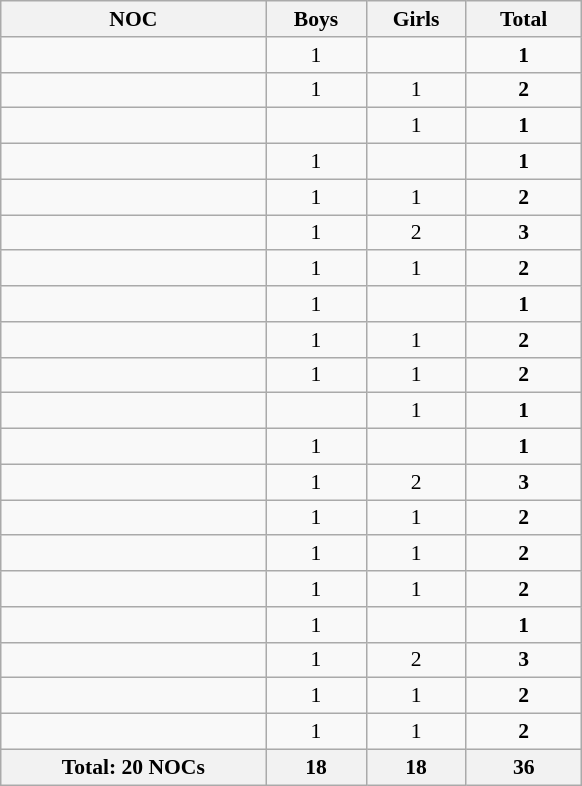<table class="wikitable" style="text-align:center; font-size:90%">
<tr>
<th width=170 align="left">NOC</th>
<th width=60>Boys</th>
<th width=60>Girls</th>
<th width=70>Total</th>
</tr>
<tr>
<td align=left></td>
<td>1</td>
<td></td>
<td><strong>1</strong></td>
</tr>
<tr>
<td align=left></td>
<td>1</td>
<td>1</td>
<td><strong>2</strong></td>
</tr>
<tr>
<td align=left></td>
<td></td>
<td>1</td>
<td><strong>1</strong></td>
</tr>
<tr>
<td align=left></td>
<td>1</td>
<td></td>
<td><strong>1</strong></td>
</tr>
<tr>
<td align=left></td>
<td>1</td>
<td>1</td>
<td><strong>2</strong></td>
</tr>
<tr>
<td align=left></td>
<td>1</td>
<td>2</td>
<td><strong>3</strong></td>
</tr>
<tr>
<td align=left></td>
<td>1</td>
<td>1</td>
<td><strong>2</strong></td>
</tr>
<tr>
<td align=left></td>
<td>1</td>
<td></td>
<td><strong>1</strong></td>
</tr>
<tr>
<td align=left></td>
<td>1</td>
<td>1</td>
<td><strong>2</strong></td>
</tr>
<tr>
<td align=left></td>
<td>1</td>
<td>1</td>
<td><strong>2</strong></td>
</tr>
<tr>
<td align=left></td>
<td></td>
<td>1</td>
<td><strong>1</strong></td>
</tr>
<tr>
<td align=left></td>
<td>1</td>
<td></td>
<td><strong>1</strong></td>
</tr>
<tr>
<td align=left></td>
<td>1</td>
<td>2</td>
<td><strong>3</strong></td>
</tr>
<tr>
<td align=left></td>
<td>1</td>
<td>1</td>
<td><strong>2</strong></td>
</tr>
<tr>
<td align=left></td>
<td>1</td>
<td>1</td>
<td><strong>2</strong></td>
</tr>
<tr>
<td align=left></td>
<td>1</td>
<td>1</td>
<td><strong>2</strong></td>
</tr>
<tr>
<td align=left></td>
<td>1</td>
<td></td>
<td><strong>1</strong></td>
</tr>
<tr>
<td align=left></td>
<td>1</td>
<td>2</td>
<td><strong>3</strong></td>
</tr>
<tr>
<td align=left></td>
<td>1</td>
<td>1</td>
<td><strong>2</strong></td>
</tr>
<tr>
<td align=left></td>
<td>1</td>
<td>1</td>
<td><strong>2</strong></td>
</tr>
<tr>
<th>Total: 20 NOCs</th>
<th>18</th>
<th>18</th>
<th>36</th>
</tr>
</table>
